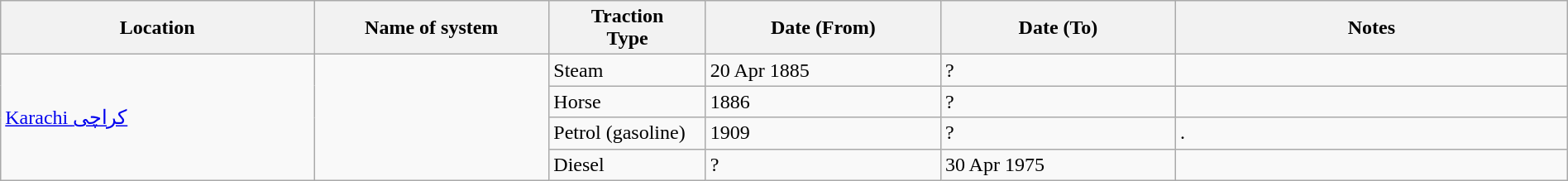<table class="wikitable" width=100%>
<tr>
<th width=20%>Location</th>
<th width=15%>Name of system</th>
<th width=10%>Traction<br>Type</th>
<th width=15%>Date (From)</th>
<th width=15%>Date (To)</th>
<th width=25%>Notes</th>
</tr>
<tr>
<td rowspan="4"><a href='#'>Karachi كراچى</a></td>
<td rowspan="4"> </td>
<td>Steam</td>
<td>20 Apr 1885</td>
<td>?</td>
<td> </td>
</tr>
<tr>
<td>Horse</td>
<td>1886</td>
<td>?</td>
<td> </td>
</tr>
<tr>
<td>Petrol (gasoline)</td>
<td>1909</td>
<td>?</td>
<td>.</td>
</tr>
<tr>
<td>Diesel</td>
<td>?</td>
<td>30 Apr 1975</td>
<td> </td>
</tr>
</table>
